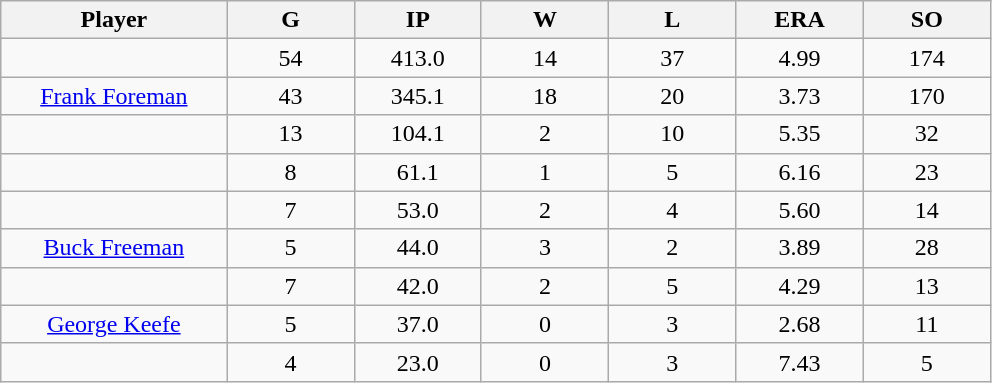<table class="wikitable sortable">
<tr>
<th bgcolor="#DDDDFF" width="16%">Player</th>
<th bgcolor="#DDDDFF" width="9%">G</th>
<th bgcolor="#DDDDFF" width="9%">IP</th>
<th bgcolor="#DDDDFF" width="9%">W</th>
<th bgcolor="#DDDDFF" width="9%">L</th>
<th bgcolor="#DDDDFF" width="9%">ERA</th>
<th bgcolor="#DDDDFF" width="9%">SO</th>
</tr>
<tr align="center">
<td></td>
<td>54</td>
<td>413.0</td>
<td>14</td>
<td>37</td>
<td>4.99</td>
<td>174</td>
</tr>
<tr align="center">
<td><a href='#'>Frank Foreman</a></td>
<td>43</td>
<td>345.1</td>
<td>18</td>
<td>20</td>
<td>3.73</td>
<td>170</td>
</tr>
<tr align=center>
<td></td>
<td>13</td>
<td>104.1</td>
<td>2</td>
<td>10</td>
<td>5.35</td>
<td>32</td>
</tr>
<tr align="center">
<td></td>
<td>8</td>
<td>61.1</td>
<td>1</td>
<td>5</td>
<td>6.16</td>
<td>23</td>
</tr>
<tr align="center">
<td></td>
<td>7</td>
<td>53.0</td>
<td>2</td>
<td>4</td>
<td>5.60</td>
<td>14</td>
</tr>
<tr align="center">
<td><a href='#'>Buck Freeman</a></td>
<td>5</td>
<td>44.0</td>
<td>3</td>
<td>2</td>
<td>3.89</td>
<td>28</td>
</tr>
<tr align=center>
<td></td>
<td>7</td>
<td>42.0</td>
<td>2</td>
<td>5</td>
<td>4.29</td>
<td>13</td>
</tr>
<tr align="center">
<td><a href='#'>George Keefe</a></td>
<td>5</td>
<td>37.0</td>
<td>0</td>
<td>3</td>
<td>2.68</td>
<td>11</td>
</tr>
<tr align=center>
<td></td>
<td>4</td>
<td>23.0</td>
<td>0</td>
<td>3</td>
<td>7.43</td>
<td>5</td>
</tr>
</table>
